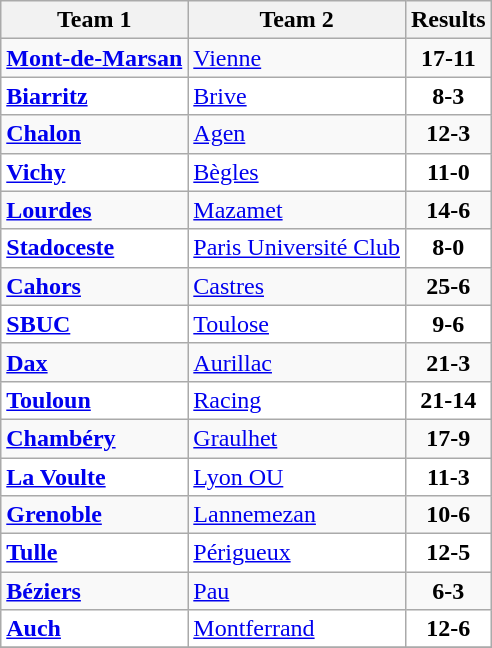<table class="wikitable">
<tr>
<th>Team 1</th>
<th>Team 2</th>
<th>Results</th>
</tr>
<tr>
<td><strong><a href='#'>Mont-de-Marsan</a></strong></td>
<td><a href='#'>Vienne</a></td>
<td align="center"><strong>17-11</strong></td>
</tr>
<tr bgcolor="white">
<td><strong><a href='#'>Biarritz</a> </strong></td>
<td><a href='#'>Brive</a></td>
<td align="center"><strong>8-3</strong></td>
</tr>
<tr>
<td><strong><a href='#'>Chalon</a></strong></td>
<td><a href='#'>Agen</a></td>
<td align="center"><strong>12-3</strong></td>
</tr>
<tr bgcolor="white">
<td><strong><a href='#'>Vichy</a></strong></td>
<td><a href='#'>Bègles</a></td>
<td align="center"><strong>11-0</strong></td>
</tr>
<tr>
<td><strong><a href='#'>Lourdes</a></strong></td>
<td><a href='#'>Mazamet</a></td>
<td align="center"><strong>14-6</strong></td>
</tr>
<tr bgcolor="white">
<td><strong><a href='#'>Stadoceste</a></strong></td>
<td><a href='#'>Paris Université Club</a></td>
<td align="center"><strong>8-0</strong></td>
</tr>
<tr>
<td><strong><a href='#'>Cahors</a> </strong></td>
<td><a href='#'>Castres</a></td>
<td align="center"><strong>25-6</strong></td>
</tr>
<tr bgcolor="white">
<td><strong><a href='#'>SBUC</a></strong></td>
<td><a href='#'>Toulose</a></td>
<td align="center"><strong>9-6</strong></td>
</tr>
<tr>
<td><strong><a href='#'>Dax</a></strong></td>
<td><a href='#'>Aurillac</a></td>
<td align="center"><strong>21-3</strong></td>
</tr>
<tr bgcolor="white">
<td><strong><a href='#'>Touloun</a></strong></td>
<td><a href='#'>Racing</a></td>
<td align="center"><strong>21-14</strong></td>
</tr>
<tr>
<td><strong><a href='#'>Chambéry</a></strong></td>
<td><a href='#'>Graulhet</a></td>
<td align="center"><strong>17-9</strong></td>
</tr>
<tr bgcolor="white">
<td><strong><a href='#'>La Voulte</a></strong></td>
<td><a href='#'>Lyon OU</a></td>
<td align="center"><strong>11-3</strong></td>
</tr>
<tr>
<td><strong><a href='#'>Grenoble</a></strong></td>
<td><a href='#'>Lannemezan</a></td>
<td align="center"><strong>10-6</strong></td>
</tr>
<tr bgcolor="white">
<td><strong><a href='#'>Tulle</a></strong></td>
<td><a href='#'>Périgueux</a></td>
<td align="center"><strong>12-5</strong></td>
</tr>
<tr>
<td><strong><a href='#'>Béziers</a></strong></td>
<td><a href='#'>Pau</a></td>
<td align="center"><strong>6-3</strong></td>
</tr>
<tr bgcolor="white">
<td><strong><a href='#'>Auch</a></strong></td>
<td><a href='#'>Montferrand</a></td>
<td align="center"><strong>12-6</strong></td>
</tr>
<tr>
</tr>
</table>
